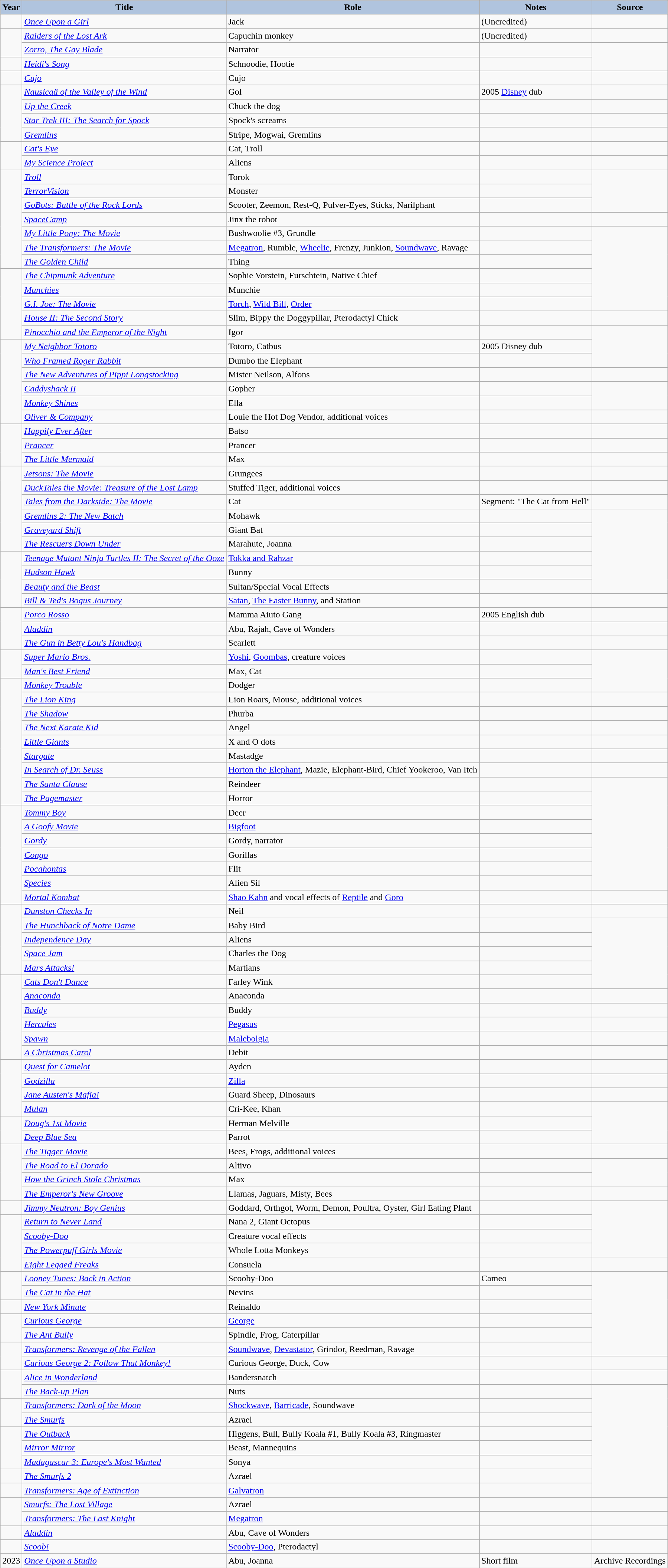<table class="wikitable sortable plainrowheaders">
<tr>
<th style="background:#b0c4de;">Year</th>
<th style="background:#b0c4de;">Title</th>
<th style="background:#b0c4de;">Role</th>
<th style="background:#b0c4de;" class="unsortable">Notes</th>
<th style="background:#b0c4de;" class="unsortable">Source</th>
</tr>
<tr>
<td></td>
<td><em><a href='#'>Once Upon a Girl</a></em></td>
<td>Jack</td>
<td>(Uncredited)</td>
<td></td>
</tr>
<tr>
<td rowspan="2"></td>
<td><em><a href='#'>Raiders of the Lost Ark</a></em></td>
<td>Capuchin monkey</td>
<td>(Uncredited)</td>
<td></td>
</tr>
<tr>
<td><em><a href='#'>Zorro, The Gay Blade</a></em></td>
<td>Narrator</td>
<td></td>
<td rowspan="2"></td>
</tr>
<tr>
<td></td>
<td><em><a href='#'>Heidi's Song</a></em></td>
<td>Schnoodie, Hootie</td>
<td></td>
</tr>
<tr>
<td></td>
<td><em><a href='#'>Cujo</a></em></td>
<td>Cujo</td>
<td></td>
<td></td>
</tr>
<tr>
<td rowspan="4"></td>
<td><em><a href='#'>Nausicaä of the Valley of the Wind</a></em></td>
<td>Gol</td>
<td>2005 <a href='#'>Disney</a> dub</td>
<td></td>
</tr>
<tr>
<td><em><a href='#'>Up the Creek</a></em></td>
<td>Chuck the dog</td>
<td></td>
<td></td>
</tr>
<tr>
<td><em><a href='#'>Star Trek III: The Search for Spock</a></em></td>
<td>Spock's screams</td>
<td></td>
<td></td>
</tr>
<tr>
<td><em><a href='#'>Gremlins</a></em></td>
<td>Stripe, Mogwai, Gremlins</td>
<td></td>
<td></td>
</tr>
<tr>
<td rowspan="2"></td>
<td><em><a href='#'>Cat's Eye</a></em></td>
<td>Cat, Troll</td>
<td></td>
<td></td>
</tr>
<tr>
<td><em><a href='#'>My Science Project</a></em></td>
<td>Aliens</td>
<td></td>
<td></td>
</tr>
<tr>
<td rowspan="7"></td>
<td><em><a href='#'>Troll</a></em></td>
<td>Torok</td>
<td></td>
<td rowspan="3"></td>
</tr>
<tr>
<td><em><a href='#'>TerrorVision</a></em></td>
<td>Monster</td>
<td></td>
</tr>
<tr>
<td><em><a href='#'>GoBots: Battle of the Rock Lords</a></em></td>
<td>Scooter, Zeemon, Rest-Q, Pulver-Eyes, Sticks, Narilphant</td>
<td></td>
</tr>
<tr>
<td><em><a href='#'>SpaceCamp</a></em></td>
<td>Jinx the robot</td>
<td></td>
<td></td>
</tr>
<tr>
<td><em><a href='#'>My Little Pony: The Movie</a></em></td>
<td>Bushwoolie #3, Grundle</td>
<td></td>
<td rowspan="6"></td>
</tr>
<tr>
<td><em><a href='#'>The Transformers: The Movie</a></em></td>
<td><a href='#'>Megatron</a>, Rumble, <a href='#'>Wheelie</a>, Frenzy, Junkion, <a href='#'>Soundwave</a>, Ravage</td>
<td></td>
</tr>
<tr>
<td><em><a href='#'>The Golden Child</a></em></td>
<td>Thing</td>
<td></td>
</tr>
<tr>
<td rowspan="5"></td>
<td><em><a href='#'>The Chipmunk Adventure</a></em></td>
<td>Sophie Vorstein, Furschtein, Native Chief</td>
<td></td>
</tr>
<tr>
<td><em><a href='#'>Munchies</a></em></td>
<td>Munchie</td>
<td></td>
</tr>
<tr>
<td><em><a href='#'>G.I. Joe: The Movie</a></em></td>
<td><a href='#'>Torch</a>, <a href='#'>Wild Bill</a>, <a href='#'>Order</a></td>
<td></td>
</tr>
<tr>
<td><em><a href='#'>House II: The Second Story</a></em></td>
<td>Slim, Bippy the Doggypillar, Pterodactyl Chick</td>
<td></td>
<td></td>
</tr>
<tr>
<td><em><a href='#'>Pinocchio and the Emperor of the Night</a></em></td>
<td>Igor</td>
<td></td>
<td rowspan="3"></td>
</tr>
<tr>
<td rowspan="6"></td>
<td><em><a href='#'>My Neighbor Totoro</a></em></td>
<td>Totoro, Catbus</td>
<td>2005 Disney dub</td>
</tr>
<tr>
<td><em><a href='#'>Who Framed Roger Rabbit</a></em></td>
<td>Dumbo the Elephant</td>
<td></td>
</tr>
<tr>
<td><em><a href='#'>The New Adventures of Pippi Longstocking</a></em></td>
<td>Mister Neilson, Alfons</td>
<td></td>
<td></td>
</tr>
<tr>
<td><em><a href='#'>Caddyshack II</a></em></td>
<td>Gopher</td>
<td></td>
<td rowspan="2"></td>
</tr>
<tr>
<td><em><a href='#'>Monkey Shines</a></em></td>
<td>Ella</td>
<td></td>
</tr>
<tr>
<td><em><a href='#'>Oliver & Company</a></em></td>
<td>Louie the Hot Dog Vendor, additional voices</td>
<td></td>
<td></td>
</tr>
<tr>
<td rowspan="3"></td>
<td><em><a href='#'>Happily Ever After</a></em></td>
<td>Batso</td>
<td></td>
<td></td>
</tr>
<tr>
<td><em><a href='#'>Prancer</a></em></td>
<td>Prancer</td>
<td></td>
<td></td>
</tr>
<tr>
<td><em><a href='#'>The Little Mermaid</a></em></td>
<td>Max</td>
<td></td>
<td></td>
</tr>
<tr>
<td rowspan="6"></td>
<td><em><a href='#'>Jetsons: The Movie</a></em></td>
<td>Grungees</td>
<td></td>
<td></td>
</tr>
<tr>
<td><em><a href='#'>DuckTales the Movie: Treasure of the Lost Lamp</a></em></td>
<td>Stuffed Tiger, additional voices</td>
<td></td>
<td></td>
</tr>
<tr>
<td><em><a href='#'>Tales from the Darkside: The Movie</a></em></td>
<td>Cat</td>
<td>Segment: "The Cat from Hell"</td>
<td></td>
</tr>
<tr>
<td><em><a href='#'>Gremlins 2: The New Batch</a></em></td>
<td>Mohawk</td>
<td></td>
<td rowspan="6"></td>
</tr>
<tr>
<td><em><a href='#'>Graveyard Shift</a></em></td>
<td>Giant Bat</td>
<td></td>
</tr>
<tr>
<td><em><a href='#'>The Rescuers Down Under</a></em></td>
<td>Marahute, Joanna</td>
<td></td>
</tr>
<tr>
<td rowspan="4"></td>
<td><em><a href='#'>Teenage Mutant Ninja Turtles II: The Secret of the Ooze</a></em></td>
<td><a href='#'>Tokka and Rahzar</a></td>
<td></td>
</tr>
<tr>
<td><em><a href='#'>Hudson Hawk</a></em></td>
<td>Bunny</td>
<td></td>
</tr>
<tr>
<td><em><a href='#'>Beauty and the Beast</a></em></td>
<td>Sultan/Special Vocal Effects</td>
<td></td>
</tr>
<tr>
<td><em><a href='#'>Bill & Ted's Bogus Journey</a></em></td>
<td><a href='#'>Satan</a>, <a href='#'>The Easter Bunny</a>, and Station</td>
<td></td>
<td></td>
</tr>
<tr>
<td rowspan="3"></td>
<td><em><a href='#'>Porco Rosso</a></em></td>
<td>Mamma Aiuto Gang</td>
<td>2005 English dub</td>
<td></td>
</tr>
<tr>
<td><em><a href='#'>Aladdin</a></em></td>
<td>Abu, Rajah, Cave of Wonders</td>
<td></td>
<td></td>
</tr>
<tr>
<td><em><a href='#'>The Gun in Betty Lou's Handbag</a></em></td>
<td>Scarlett</td>
<td></td>
<td></td>
</tr>
<tr>
<td rowspan="2"></td>
<td><em><a href='#'>Super Mario Bros.</a></em></td>
<td><a href='#'>Yoshi</a>, <a href='#'>Goombas</a>, creature voices</td>
<td></td>
<td rowspan="3"></td>
</tr>
<tr>
<td><em><a href='#'>Man's Best Friend</a></em></td>
<td>Max, Cat</td>
<td></td>
</tr>
<tr>
<td rowspan="9"></td>
<td><em><a href='#'>Monkey Trouble</a></em></td>
<td>Dodger</td>
<td></td>
</tr>
<tr>
<td><em><a href='#'>The Lion King</a></em></td>
<td>Lion Roars, Mouse, additional voices</td>
<td></td>
<td></td>
</tr>
<tr>
<td><em><a href='#'>The Shadow</a></em></td>
<td>Phurba</td>
<td></td>
<td></td>
</tr>
<tr>
<td><em><a href='#'>The Next Karate Kid</a></em></td>
<td>Angel</td>
<td></td>
<td></td>
</tr>
<tr>
<td><em><a href='#'>Little Giants</a></em></td>
<td>X and O dots</td>
<td></td>
<td></td>
</tr>
<tr>
<td><em><a href='#'>Stargate</a></em></td>
<td>Mastadge</td>
<td></td>
<td></td>
</tr>
<tr>
<td><em><a href='#'>In Search of Dr. Seuss</a></em></td>
<td><a href='#'>Horton the Elephant</a>, Mazie, Elephant-Bird, Chief Yookeroo, Van Itch</td>
<td></td>
<td></td>
</tr>
<tr>
<td><em><a href='#'>The Santa Clause</a></em></td>
<td>Reindeer</td>
<td></td>
<td rowspan="8"></td>
</tr>
<tr>
<td><em><a href='#'>The Pagemaster</a></em></td>
<td>Horror</td>
<td></td>
</tr>
<tr>
<td rowspan="7"></td>
<td><em><a href='#'>Tommy Boy</a></em></td>
<td>Deer</td>
<td></td>
</tr>
<tr>
<td><em><a href='#'>A Goofy Movie</a></em></td>
<td><a href='#'>Bigfoot</a></td>
<td></td>
</tr>
<tr>
<td><em><a href='#'>Gordy</a></em></td>
<td>Gordy, narrator</td>
<td></td>
</tr>
<tr>
<td><em><a href='#'>Congo</a></em></td>
<td>Gorillas</td>
<td></td>
</tr>
<tr>
<td><em><a href='#'>Pocahontas</a></em></td>
<td>Flit</td>
<td></td>
</tr>
<tr>
<td><em><a href='#'>Species</a></em></td>
<td>Alien Sil</td>
<td></td>
</tr>
<tr>
<td><em><a href='#'>Mortal Kombat</a></em></td>
<td><a href='#'>Shao Kahn</a> and vocal effects of <a href='#'>Reptile</a> and <a href='#'>Goro</a></td>
<td></td>
<td></td>
</tr>
<tr>
<td rowspan="5"></td>
<td><em><a href='#'>Dunston Checks In</a></em></td>
<td>Neil</td>
<td></td>
<td></td>
</tr>
<tr>
<td><em><a href='#'>The Hunchback of Notre Dame</a></em></td>
<td>Baby Bird</td>
<td></td>
<td rowspan="5"></td>
</tr>
<tr>
<td><em><a href='#'>Independence Day</a></em></td>
<td>Aliens</td>
<td></td>
</tr>
<tr>
<td><em><a href='#'>Space Jam</a></em></td>
<td>Charles the Dog</td>
<td></td>
</tr>
<tr>
<td><em><a href='#'>Mars Attacks!</a></em></td>
<td>Martians</td>
<td></td>
</tr>
<tr>
<td rowspan="6"></td>
<td><em><a href='#'>Cats Don't Dance</a></em></td>
<td>Farley Wink</td>
<td></td>
</tr>
<tr>
<td><em><a href='#'>Anaconda</a></em></td>
<td>Anaconda</td>
<td></td>
<td></td>
</tr>
<tr>
<td><em><a href='#'>Buddy</a></em></td>
<td>Buddy</td>
<td></td>
<td></td>
</tr>
<tr>
<td><em><a href='#'>Hercules</a></em></td>
<td><a href='#'>Pegasus</a></td>
<td></td>
<td></td>
</tr>
<tr>
<td><em><a href='#'>Spawn</a></em></td>
<td><a href='#'>Malebolgia</a></td>
<td></td>
<td></td>
</tr>
<tr>
<td><em><a href='#'>A Christmas Carol</a></em></td>
<td>Debit</td>
<td></td>
<td></td>
</tr>
<tr>
<td rowspan="4"></td>
<td><em><a href='#'>Quest for Camelot</a></em></td>
<td>Ayden</td>
<td></td>
<td></td>
</tr>
<tr>
<td><em><a href='#'>Godzilla</a></em></td>
<td><a href='#'>Zilla</a></td>
<td></td>
<td></td>
</tr>
<tr>
<td><em><a href='#'>Jane Austen's Mafia!</a></em></td>
<td>Guard Sheep, Dinosaurs</td>
<td></td>
<td></td>
</tr>
<tr>
<td><em><a href='#'>Mulan</a></em></td>
<td>Cri-Kee, Khan</td>
<td></td>
<td rowspan="3"></td>
</tr>
<tr>
<td rowspan="2"></td>
<td><em><a href='#'>Doug's 1st Movie</a></em></td>
<td>Herman Melville</td>
<td></td>
</tr>
<tr>
<td><em><a href='#'>Deep Blue Sea</a></em></td>
<td>Parrot</td>
<td></td>
</tr>
<tr>
<td rowspan="4"></td>
<td><em><a href='#'>The Tigger Movie</a></em></td>
<td>Bees, Frogs, additional voices</td>
<td></td>
<td></td>
</tr>
<tr>
<td><em><a href='#'>The Road to El Dorado</a></em></td>
<td>Altivo</td>
<td></td>
<td rowspan="2"></td>
</tr>
<tr>
<td><em><a href='#'>How the Grinch Stole Christmas</a></em></td>
<td>Max</td>
<td></td>
</tr>
<tr>
<td><em><a href='#'>The Emperor's New Groove</a></em></td>
<td>Llamas, Jaguars, Misty, Bees</td>
<td></td>
<td></td>
</tr>
<tr>
<td></td>
<td><em><a href='#'>Jimmy Neutron: Boy Genius</a></em></td>
<td>Goddard, Orthgot, Worm, Demon, Poultra, Oyster, Girl Eating Plant</td>
<td></td>
<td rowspan="4"></td>
</tr>
<tr>
<td rowspan="4"></td>
<td><em><a href='#'>Return to Never Land</a></em></td>
<td>Nana 2, Giant Octopus</td>
<td></td>
</tr>
<tr>
<td><em><a href='#'>Scooby-Doo</a></em></td>
<td>Creature vocal effects</td>
<td></td>
</tr>
<tr>
<td><em><a href='#'>The Powerpuff Girls Movie</a></em></td>
<td>Whole Lotta Monkeys</td>
<td></td>
</tr>
<tr>
<td><em><a href='#'>Eight Legged Freaks</a></em></td>
<td>Consuela</td>
<td></td>
<td></td>
</tr>
<tr>
<td rowspan="2"></td>
<td><em><a href='#'>Looney Tunes: Back in Action</a></em></td>
<td>Scooby-Doo</td>
<td>Cameo</td>
<td rowspan="6"></td>
</tr>
<tr>
<td><em><a href='#'>The Cat in the Hat</a></em></td>
<td>Nevins</td>
<td></td>
</tr>
<tr>
<td></td>
<td><em><a href='#'>New York Minute</a></em></td>
<td>Reinaldo</td>
<td></td>
</tr>
<tr>
<td rowspan="2"></td>
<td><em><a href='#'>Curious George</a></em></td>
<td><a href='#'>George</a></td>
<td></td>
</tr>
<tr>
<td><em><a href='#'>The Ant Bully</a></em></td>
<td>Spindle, Frog, Caterpillar</td>
<td></td>
</tr>
<tr>
<td rowspan="2"></td>
<td><em><a href='#'>Transformers: Revenge of the Fallen</a></em></td>
<td><a href='#'>Soundwave</a>, <a href='#'>Devastator</a>, Grindor, Reedman, Ravage</td>
<td></td>
</tr>
<tr>
<td><em><a href='#'>Curious George 2: Follow That Monkey!</a></em></td>
<td>Curious George, Duck, Cow</td>
<td></td>
</tr>
<tr>
<td rowspan="2"></td>
<td><em><a href='#'>Alice in Wonderland</a></em></td>
<td>Bandersnatch</td>
<td></td>
<td></td>
</tr>
<tr>
<td><em><a href='#'>The Back-up Plan</a></em></td>
<td>Nuts</td>
<td></td>
<td rowspan="8"></td>
</tr>
<tr>
<td rowspan="2"></td>
<td><em><a href='#'>Transformers: Dark of the Moon</a></em></td>
<td><a href='#'>Shockwave</a>, <a href='#'>Barricade</a>, Soundwave</td>
<td></td>
</tr>
<tr>
<td><em><a href='#'>The Smurfs</a></em></td>
<td>Azrael</td>
<td></td>
</tr>
<tr>
<td rowspan="3"></td>
<td><em><a href='#'>The Outback</a></em></td>
<td>Higgens, Bull, Bully Koala #1, Bully Koala #3, Ringmaster</td>
<td></td>
</tr>
<tr>
<td><em><a href='#'>Mirror Mirror</a></em></td>
<td>Beast, Mannequins</td>
<td></td>
</tr>
<tr>
<td><em><a href='#'>Madagascar 3: Europe's Most Wanted</a></em></td>
<td>Sonya</td>
<td></td>
</tr>
<tr>
<td></td>
<td><em><a href='#'>The Smurfs 2</a></em></td>
<td>Azrael</td>
<td></td>
</tr>
<tr>
<td></td>
<td><em><a href='#'>Transformers: Age of Extinction</a></em></td>
<td><a href='#'>Galvatron</a></td>
<td></td>
</tr>
<tr>
<td rowspan="2"></td>
<td><em><a href='#'>Smurfs: The Lost Village</a></em></td>
<td>Azrael</td>
<td></td>
<td></td>
</tr>
<tr>
<td><em><a href='#'>Transformers: The Last Knight</a></em></td>
<td><a href='#'>Megatron</a></td>
<td></td>
<td></td>
</tr>
<tr>
<td></td>
<td><em><a href='#'>Aladdin</a></em></td>
<td>Abu, Cave of Wonders</td>
<td></td>
<td></td>
</tr>
<tr>
<td></td>
<td><em><a href='#'>Scoob!</a></em></td>
<td><a href='#'>Scooby-Doo</a>, Pterodactyl</td>
<td></td>
<td></td>
</tr>
<tr>
<td>2023</td>
<td><em><a href='#'>Once Upon a Studio</a></em></td>
<td>Abu, Joanna</td>
<td>Short film</td>
<td>Archive Recordings</td>
</tr>
</table>
